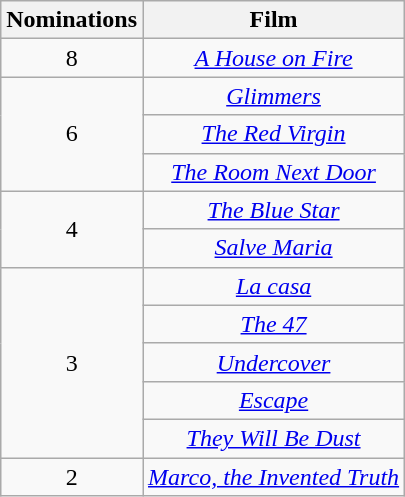<table class="wikitable plainrowheaders" style="text-align:center;">
<tr>
<th scope="col" style="width:55px;">Nominations</th>
<th scope="col" style="text-align:center;">Film</th>
</tr>
<tr>
<td scope=row style="text-align:center">8</td>
<td><em><a href='#'>A House on Fire</a></em></td>
</tr>
<tr>
<td rowspan = "3" scope=row style="text-align:center">6</td>
<td><em><a href='#'>Glimmers</a></em></td>
</tr>
<tr>
<td><em><a href='#'>The Red Virgin</a></em></td>
</tr>
<tr>
<td><em><a href='#'>The Room Next Door</a></em></td>
</tr>
<tr>
<td rowspan = "2" scope=row style="text-align:center">4</td>
<td><em><a href='#'>The Blue Star</a></em></td>
</tr>
<tr>
<td><em><a href='#'>Salve Maria</a></em></td>
</tr>
<tr>
<td rowspan = "5" scope=row style="text-align:center">3</td>
<td><em><a href='#'>La casa</a></em></td>
</tr>
<tr>
<td><em><a href='#'>The 47</a></em></td>
</tr>
<tr>
<td><em><a href='#'>Undercover</a></em></td>
</tr>
<tr>
<td><em><a href='#'>Escape</a></em></td>
</tr>
<tr>
<td><em><a href='#'>They Will Be Dust</a></em></td>
</tr>
<tr>
<td rowspan = "1" scope=row style="text-align:center">2</td>
<td><em><a href='#'>Marco, the Invented Truth</a></em></td>
</tr>
</table>
